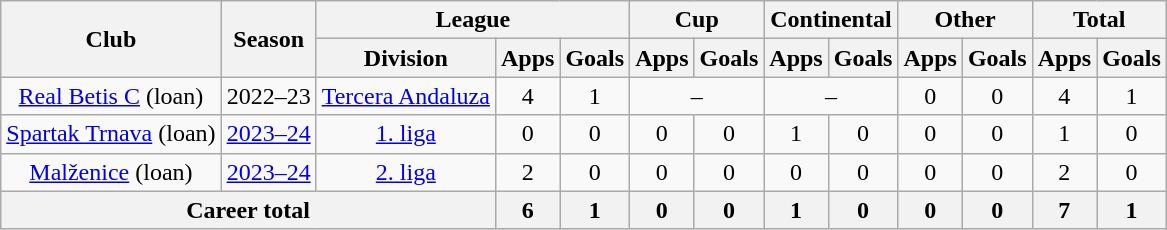<table class=wikitable style=text-align:center>
<tr>
<th rowspan="2">Club</th>
<th rowspan="2">Season</th>
<th colspan="3">League</th>
<th colspan="2">Cup</th>
<th colspan="2">Continental</th>
<th colspan="2">Other</th>
<th colspan="2">Total</th>
</tr>
<tr>
<th>Division</th>
<th>Apps</th>
<th>Goals</th>
<th>Apps</th>
<th>Goals</th>
<th>Apps</th>
<th>Goals</th>
<th>Apps</th>
<th>Goals</th>
<th>Apps</th>
<th>Goals</th>
</tr>
<tr>
<td><a href='#'>Real Betis C</a> (loan)</td>
<td>2022–23</td>
<td><a href='#'>Tercera Andaluza</a></td>
<td>4</td>
<td>1</td>
<td colspan="2">–</td>
<td colspan="2">–</td>
<td>0</td>
<td>0</td>
<td>4</td>
<td>1</td>
</tr>
<tr>
<td><a href='#'>Spartak Trnava</a> (loan)</td>
<td><a href='#'>2023–24</a></td>
<td><a href='#'>1. liga</a></td>
<td>0</td>
<td>0</td>
<td>0</td>
<td>0</td>
<td>1</td>
<td>0</td>
<td>0</td>
<td>0</td>
<td>1</td>
<td>0</td>
</tr>
<tr>
<td><a href='#'>Malženice</a> (loan)</td>
<td><a href='#'>2023–24</a></td>
<td><a href='#'>2. liga</a></td>
<td>2</td>
<td>0</td>
<td>0</td>
<td>0</td>
<td>0</td>
<td>0</td>
<td>0</td>
<td>0</td>
<td>2</td>
<td>0</td>
</tr>
<tr>
<th colspan="3"><strong>Career total</strong></th>
<th>6</th>
<th>1</th>
<th>0</th>
<th>0</th>
<th>1</th>
<th>0</th>
<th>0</th>
<th>0</th>
<th>7</th>
<th>1</th>
</tr>
</table>
